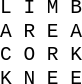<table style="font-family: monospace; margin: 0 0 0 0; line-height:120%; white-space: nowrap">
<tr valign = "top">
<td style="padding-left: 2em;">L I M B<br>A R E A<br>C O R K<br>K N E E</td>
</tr>
</table>
